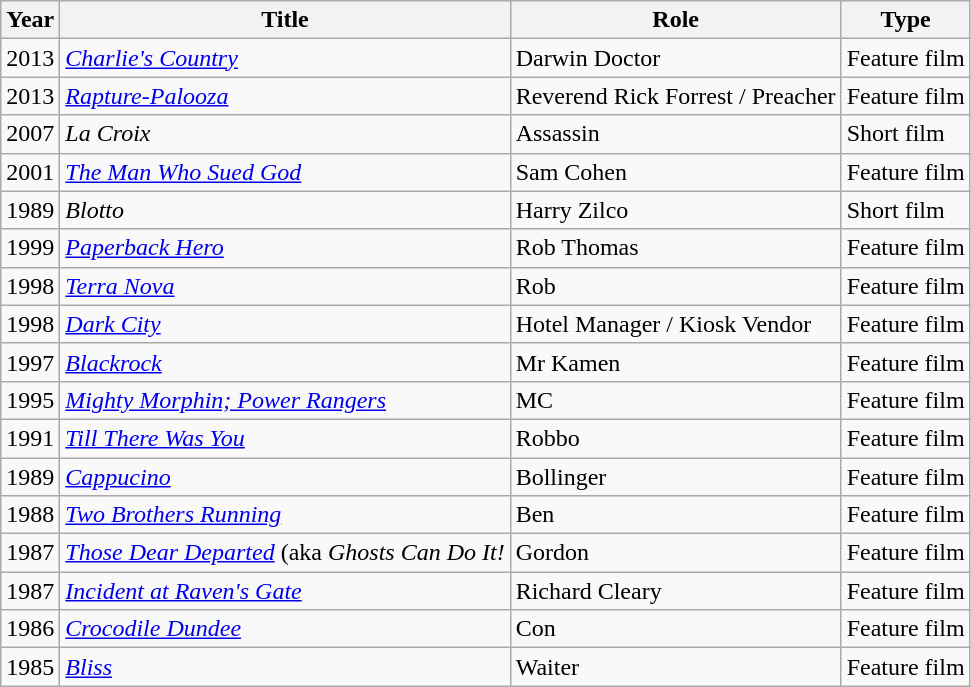<table class="wikitable">
<tr>
<th>Year</th>
<th>Title</th>
<th>Role</th>
<th>Type</th>
</tr>
<tr>
<td>2013</td>
<td><em><a href='#'>Charlie's Country</a></em></td>
<td>Darwin Doctor</td>
<td>Feature film</td>
</tr>
<tr>
<td>2013</td>
<td><em><a href='#'>Rapture-Palooza</a></em></td>
<td>Reverend Rick Forrest / Preacher</td>
<td>Feature film</td>
</tr>
<tr>
<td>2007</td>
<td><em>La Croix</em></td>
<td>Assassin</td>
<td>Short film</td>
</tr>
<tr>
<td>2001</td>
<td><em><a href='#'>The Man Who Sued God</a></em></td>
<td>Sam Cohen</td>
<td>Feature film</td>
</tr>
<tr>
<td>1989</td>
<td><em>Blotto</em></td>
<td>Harry Zilco</td>
<td>Short film</td>
</tr>
<tr>
<td>1999</td>
<td><em><a href='#'>Paperback Hero</a></em></td>
<td>Rob Thomas</td>
<td>Feature film</td>
</tr>
<tr>
<td>1998</td>
<td><em><a href='#'>Terra Nova</a></em></td>
<td>Rob</td>
<td>Feature film</td>
</tr>
<tr>
<td>1998</td>
<td><em><a href='#'>Dark City</a></em></td>
<td>Hotel Manager / Kiosk Vendor</td>
<td>Feature film</td>
</tr>
<tr>
<td>1997</td>
<td><em><a href='#'>Blackrock</a></em></td>
<td>Mr Kamen</td>
<td>Feature film</td>
</tr>
<tr>
<td>1995</td>
<td><em><a href='#'>Mighty Morphin; Power Rangers</a></em></td>
<td>MC</td>
<td>Feature film</td>
</tr>
<tr>
<td>1991</td>
<td><em><a href='#'>Till There Was You</a></em></td>
<td>Robbo</td>
<td>Feature film</td>
</tr>
<tr>
<td>1989</td>
<td><em><a href='#'>Cappucino</a></em></td>
<td>Bollinger</td>
<td>Feature film</td>
</tr>
<tr>
<td>1988</td>
<td><em><a href='#'>Two Brothers Running</a></em></td>
<td>Ben</td>
<td>Feature film</td>
</tr>
<tr>
<td>1987</td>
<td><em><a href='#'>Those Dear Departed</a></em> (aka <em>Ghosts Can Do It!</em></td>
<td>Gordon</td>
<td>Feature film</td>
</tr>
<tr>
<td>1987</td>
<td><em><a href='#'>Incident at Raven's Gate</a></em></td>
<td>Richard Cleary</td>
<td>Feature film</td>
</tr>
<tr>
<td>1986</td>
<td><em><a href='#'>Crocodile Dundee</a></em></td>
<td>Con</td>
<td>Feature film</td>
</tr>
<tr>
<td>1985</td>
<td><em><a href='#'>Bliss</a></em></td>
<td>Waiter</td>
<td>Feature film</td>
</tr>
</table>
